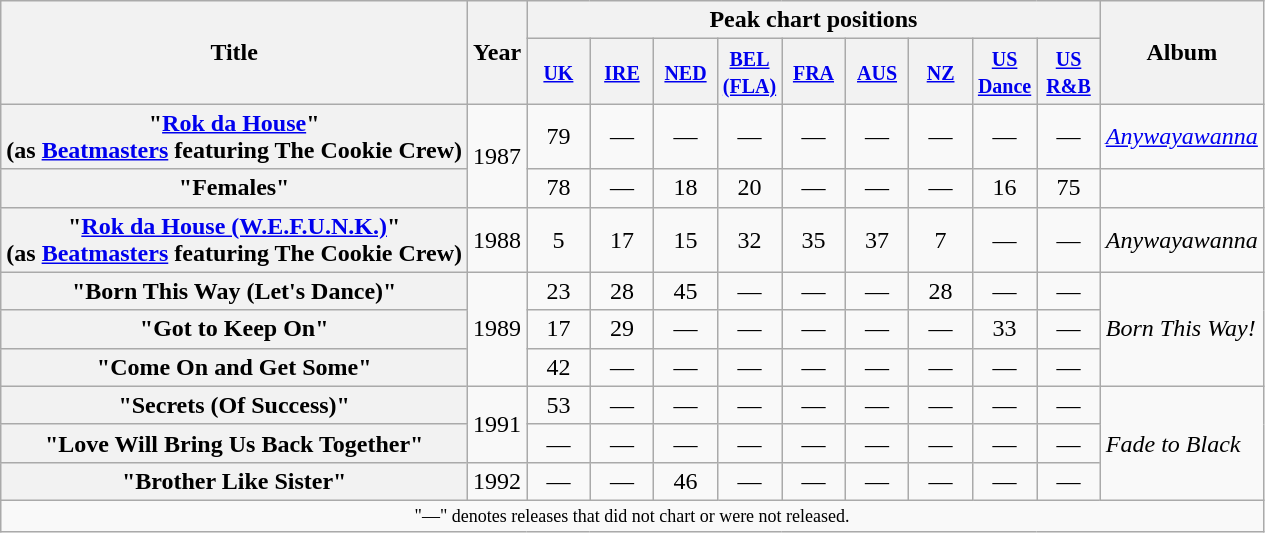<table class="wikitable plainrowheaders" style="text-align:center;">
<tr>
<th rowspan="2">Title</th>
<th rowspan="2">Year</th>
<th colspan="9">Peak chart positions</th>
<th rowspan="2">Album</th>
</tr>
<tr>
<th width="35"><small><a href='#'>UK</a></small><br></th>
<th width="35"><small><a href='#'>IRE</a></small></th>
<th width="35"><small><a href='#'>NED</a></small><br></th>
<th width="35"><small><a href='#'>BEL<br>(FLA)</a></small><br></th>
<th width="35"><small><a href='#'>FRA</a></small><br></th>
<th width="35"><small><a href='#'>AUS</a></small><br></th>
<th width="35"><small><a href='#'>NZ</a></small><br></th>
<th width="35"><small><a href='#'>US Dance</a></small><br></th>
<th width="35"><small><a href='#'>US R&B</a></small><br></th>
</tr>
<tr>
<th scope="row">"<a href='#'>Rok da House</a>" <br><span>(as <a href='#'>Beatmasters</a> featuring The Cookie Crew)</span></th>
<td rowspan="2">1987</td>
<td>79</td>
<td>—</td>
<td>—</td>
<td>—</td>
<td>—</td>
<td>—</td>
<td>—</td>
<td>—</td>
<td>—</td>
<td align="left" rowspan="1"><em><a href='#'>Anywayawanna</a></em></td>
</tr>
<tr>
<th scope="row">"Females"</th>
<td>78</td>
<td>—</td>
<td>18</td>
<td>20</td>
<td>—</td>
<td>—</td>
<td>—</td>
<td>16</td>
<td>75</td>
<td></td>
</tr>
<tr>
<th scope="row">"<a href='#'>Rok da House (W.E.F.U.N.K.)</a>"<br><span>(as <a href='#'>Beatmasters</a> featuring The Cookie Crew)</span></th>
<td rowspan="1">1988</td>
<td>5</td>
<td>17</td>
<td>15</td>
<td>32</td>
<td>35</td>
<td>37</td>
<td>7</td>
<td>—</td>
<td>—</td>
<td align="left" rowspan="1"><em>Anywayawanna</em></td>
</tr>
<tr>
<th scope="row">"Born This Way (Let's Dance)"</th>
<td rowspan="3">1989</td>
<td>23</td>
<td>28</td>
<td>45</td>
<td>—</td>
<td>—</td>
<td>—</td>
<td>28</td>
<td>—</td>
<td>—</td>
<td align="left" rowspan="3"><em>Born This Way!</em></td>
</tr>
<tr>
<th scope="row">"Got to Keep On"</th>
<td>17</td>
<td>29</td>
<td>—</td>
<td>—</td>
<td>—</td>
<td>—</td>
<td>—</td>
<td>33</td>
<td>—</td>
</tr>
<tr>
<th scope="row">"Come On and Get Some"</th>
<td>42</td>
<td>—</td>
<td>—</td>
<td>—</td>
<td>—</td>
<td>—</td>
<td>—</td>
<td>—</td>
<td>—</td>
</tr>
<tr>
<th scope="row">"Secrets (Of Success)"</th>
<td rowspan="2">1991</td>
<td>53</td>
<td>—</td>
<td>—</td>
<td>—</td>
<td>—</td>
<td>—</td>
<td>—</td>
<td>—</td>
<td>—</td>
<td align="left" rowspan="3"><em>Fade to Black</em></td>
</tr>
<tr>
<th scope="row">"Love Will Bring Us Back Together"</th>
<td>—</td>
<td>—</td>
<td>—</td>
<td>—</td>
<td>—</td>
<td>—</td>
<td>—</td>
<td>—</td>
<td>—</td>
</tr>
<tr>
<th scope="row">"Brother Like Sister"</th>
<td>1992</td>
<td>—</td>
<td>—</td>
<td>46</td>
<td>—</td>
<td>—</td>
<td>—</td>
<td>—</td>
<td>—</td>
<td>—</td>
</tr>
<tr>
<td align="center" colspan="12" style="font-size:9pt">"—" denotes releases that did not chart or were not released.</td>
</tr>
</table>
